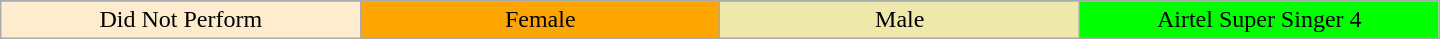<table class="wikitable" style="margin:1em auto; text-align:center;">
<tr>
</tr>
<tr>
<td style="background:#FFEBCD;" width="15%">Did Not Perform</td>
<td style="background:orange" width="15%">Female</td>
<td style="background:palegoldenrod;" width="15%">Male</td>
<td style="background:lime;" width="15%">Airtel Super Singer 4</td>
</tr>
</table>
